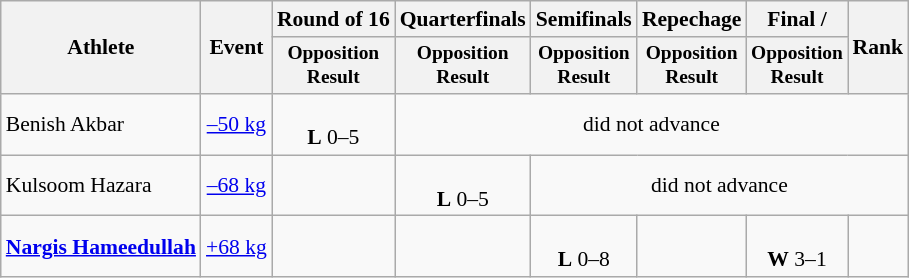<table class=wikitable style="text-align:center; font-size:90%">
<tr>
<th rowspan=2>Athlete</th>
<th rowspan=2>Event</th>
<th>Round of 16</th>
<th>Quarterfinals</th>
<th>Semifinals</th>
<th>Repechage</th>
<th>Final / </th>
<th rowspan=2>Rank</th>
</tr>
<tr style="font-size:90%">
<th>Opposition<br>Result</th>
<th>Opposition<br>Result</th>
<th>Opposition<br>Result</th>
<th>Opposition<br>Result</th>
<th>Opposition<br>Result</th>
</tr>
<tr>
<td align=left>Benish Akbar</td>
<td align=center><a href='#'>–50 kg</a></td>
<td><br><strong>L</strong> 0–5</td>
<td colspan=5>did not advance</td>
</tr>
<tr>
<td align=left>Kulsoom Hazara</td>
<td align=center><a href='#'>–68 kg</a></td>
<td></td>
<td><br><strong>L</strong> 0–5</td>
<td colspan=4>did not advance</td>
</tr>
<tr>
<td align=left><strong><a href='#'>Nargis Hameedullah</a></strong></td>
<td align=center><a href='#'>+68 kg</a></td>
<td></td>
<td></td>
<td><br><strong>L</strong> 0–8</td>
<td></td>
<td><br><strong>W</strong> 3–1</td>
<td></td>
</tr>
</table>
